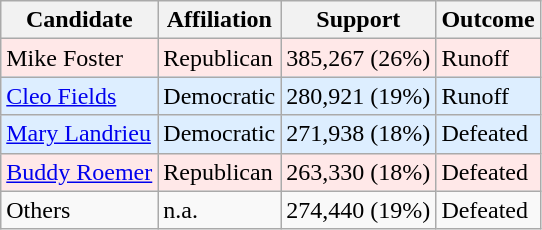<table class="wikitable">
<tr>
<th>Candidate</th>
<th>Affiliation</th>
<th>Support</th>
<th>Outcome</th>
</tr>
<tr>
<td bgcolor=#FFE8E8>Mike Foster</td>
<td bgcolor=#FFE8E8>Republican</td>
<td bgcolor=#FFE8E8>385,267 (26%)</td>
<td bgcolor=#FFE8E8>Runoff</td>
</tr>
<tr>
<td bgcolor=#DDEEFF><a href='#'>Cleo Fields</a></td>
<td bgcolor=#DDEEFF>Democratic</td>
<td bgcolor=#DDEEFF>280,921 (19%)</td>
<td bgcolor=#DDEEFF>Runoff</td>
</tr>
<tr>
<td bgcolor=#DDEEFF><a href='#'>Mary Landrieu</a></td>
<td bgcolor=#DDEEFF>Democratic</td>
<td bgcolor=#DDEEFF>271,938 (18%)</td>
<td bgcolor=#DDEEFF>Defeated</td>
</tr>
<tr>
<td bgcolor=#FFE8E8><a href='#'>Buddy Roemer</a></td>
<td bgcolor=#FFE8E8>Republican</td>
<td bgcolor=#FFE8E8>263,330 (18%)</td>
<td bgcolor=#FFE8E8>Defeated</td>
</tr>
<tr>
<td>Others</td>
<td>n.a.</td>
<td>274,440 (19%)</td>
<td>Defeated</td>
</tr>
</table>
